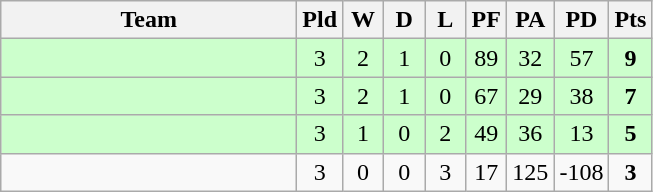<table class="wikitable" style="text-align:center;">
<tr>
<th width="190">Team</th>
<th width="20" abbr="Played">Pld</th>
<th width="20" abbr="Won">W</th>
<th width="20" abbr="Drawn">D</th>
<th width="20" abbr="Lost">L</th>
<th width="20" abbr="Points for">PF</th>
<th width="20" abbr="Points against">PA</th>
<th width="25" abbr="Points difference">PD</th>
<th width="20" abbr="Points">Pts</th>
</tr>
<tr style="background:#ccffcc">
<td align="left"></td>
<td>3</td>
<td>2</td>
<td>1</td>
<td>0</td>
<td>89</td>
<td>32</td>
<td>57</td>
<td><strong>9</strong></td>
</tr>
<tr style="background:#ccffcc">
<td align="left"></td>
<td>3</td>
<td>2</td>
<td>1</td>
<td>0</td>
<td>67</td>
<td>29</td>
<td>38</td>
<td><strong>7</strong></td>
</tr>
<tr style="background:#ccffcc">
<td align="left"></td>
<td>3</td>
<td>1</td>
<td>0</td>
<td>2</td>
<td>49</td>
<td>36</td>
<td>13</td>
<td><strong>5</strong></td>
</tr>
<tr>
<td align="left"></td>
<td>3</td>
<td>0</td>
<td>0</td>
<td>3</td>
<td>17</td>
<td>125</td>
<td>-108</td>
<td><strong>3</strong></td>
</tr>
</table>
